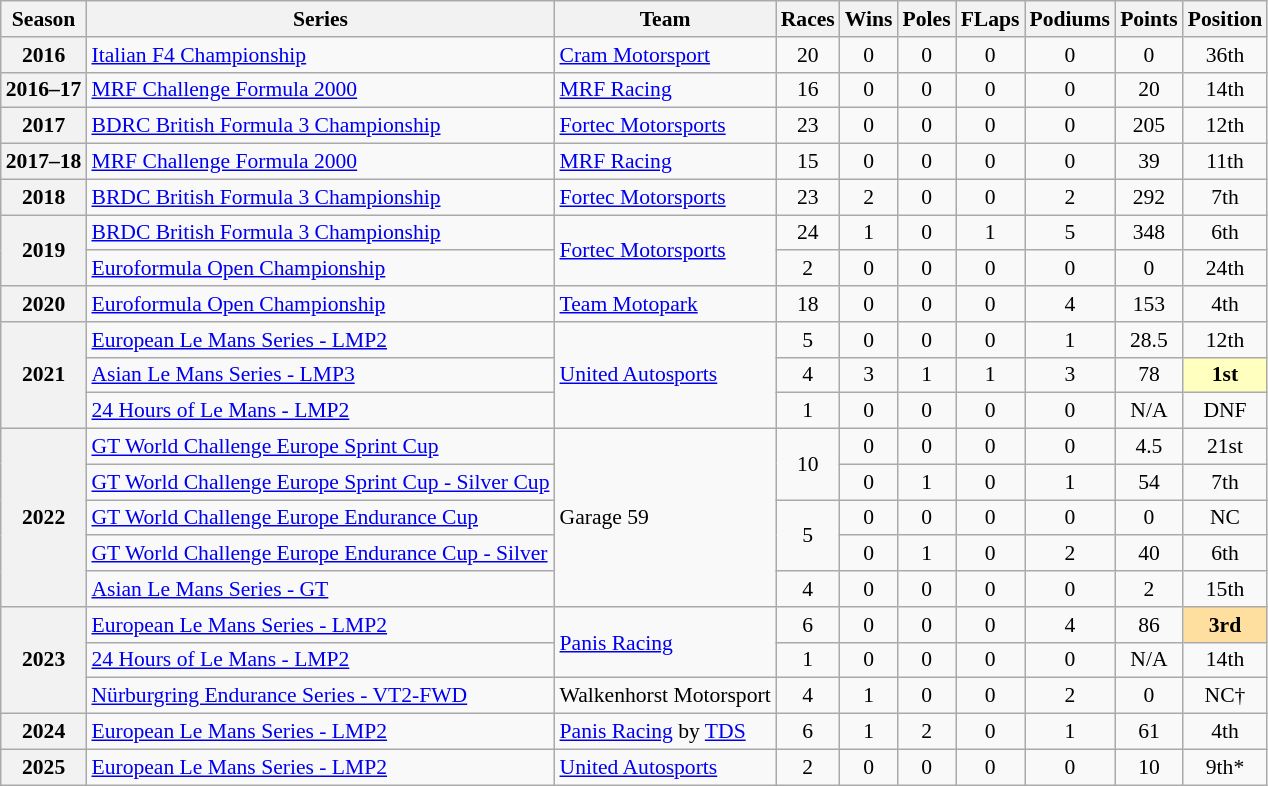<table class="wikitable" style="font-size: 90%; text-align:center">
<tr>
<th>Season</th>
<th>Series</th>
<th>Team</th>
<th>Races</th>
<th>Wins</th>
<th>Poles</th>
<th>FLaps</th>
<th>Podiums</th>
<th>Points</th>
<th>Position</th>
</tr>
<tr>
<th>2016</th>
<td align=left><a href='#'>Italian F4 Championship</a></td>
<td align=left><a href='#'>Cram Motorsport</a></td>
<td>20</td>
<td>0</td>
<td>0</td>
<td>0</td>
<td>0</td>
<td>0</td>
<td>36th</td>
</tr>
<tr>
<th>2016–17</th>
<td align=left><a href='#'>MRF Challenge Formula 2000</a></td>
<td align=left><a href='#'>MRF Racing</a></td>
<td>16</td>
<td>0</td>
<td>0</td>
<td>0</td>
<td>0</td>
<td>20</td>
<td>14th</td>
</tr>
<tr>
<th>2017</th>
<td align=left><a href='#'>BDRC British Formula 3 Championship</a></td>
<td align=left><a href='#'>Fortec Motorsports</a></td>
<td>23</td>
<td>0</td>
<td>0</td>
<td>0</td>
<td>0</td>
<td>205</td>
<td>12th</td>
</tr>
<tr>
<th>2017–18</th>
<td align=left><a href='#'>MRF Challenge Formula 2000</a></td>
<td align=left><a href='#'>MRF Racing</a></td>
<td>15</td>
<td>0</td>
<td>0</td>
<td>0</td>
<td>0</td>
<td>39</td>
<td>11th</td>
</tr>
<tr>
<th>2018</th>
<td align=left><a href='#'>BRDC British Formula 3 Championship</a></td>
<td align=left><a href='#'>Fortec Motorsports</a></td>
<td>23</td>
<td>2</td>
<td>0</td>
<td>0</td>
<td>2</td>
<td>292</td>
<td>7th</td>
</tr>
<tr>
<th rowspan=2>2019</th>
<td align=left><a href='#'>BRDC British Formula 3 Championship</a></td>
<td align=left rowspan=2><a href='#'>Fortec Motorsports</a></td>
<td>24</td>
<td>1</td>
<td>0</td>
<td>1</td>
<td>5</td>
<td>348</td>
<td>6th</td>
</tr>
<tr>
<td align=left><a href='#'>Euroformula Open Championship</a></td>
<td>2</td>
<td>0</td>
<td>0</td>
<td>0</td>
<td>0</td>
<td>0</td>
<td>24th</td>
</tr>
<tr>
<th>2020</th>
<td align=left><a href='#'>Euroformula Open Championship</a></td>
<td align=left><a href='#'>Team Motopark</a></td>
<td>18</td>
<td>0</td>
<td>0</td>
<td>0</td>
<td>4</td>
<td>153</td>
<td>4th</td>
</tr>
<tr>
<th rowspan="3">2021</th>
<td align=left><a href='#'>European Le Mans Series - LMP2</a></td>
<td rowspan="3" align="left"><a href='#'>United Autosports</a></td>
<td>5</td>
<td>0</td>
<td>0</td>
<td>0</td>
<td>1</td>
<td>28.5</td>
<td>12th</td>
</tr>
<tr>
<td align=left><a href='#'>Asian Le Mans Series - LMP3</a></td>
<td>4</td>
<td>3</td>
<td>1</td>
<td>1</td>
<td>3</td>
<td>78</td>
<td style="background:#FFFFBF;"><strong>1st</strong></td>
</tr>
<tr>
<td align=left><a href='#'>24 Hours of Le Mans - LMP2</a></td>
<td>1</td>
<td>0</td>
<td>0</td>
<td>0</td>
<td>0</td>
<td>N/A</td>
<td>DNF</td>
</tr>
<tr>
<th rowspan=5>2022</th>
<td align=left nowrap><a href='#'>GT World Challenge Europe Sprint Cup</a></td>
<td align=left rowspan=5>Garage 59</td>
<td rowspan="2">10</td>
<td>0</td>
<td>0</td>
<td>0</td>
<td>0</td>
<td>4.5</td>
<td>21st</td>
</tr>
<tr>
<td align=left><a href='#'>GT World Challenge Europe Sprint Cup - Silver Cup</a></td>
<td>0</td>
<td>1</td>
<td>0</td>
<td>1</td>
<td>54</td>
<td>7th</td>
</tr>
<tr>
<td align=left><a href='#'>GT World Challenge Europe Endurance Cup</a></td>
<td rowspan="2">5</td>
<td>0</td>
<td>0</td>
<td>0</td>
<td>0</td>
<td>0</td>
<td>NC</td>
</tr>
<tr>
<td align=left><a href='#'>GT World Challenge Europe Endurance Cup - Silver</a></td>
<td>0</td>
<td>1</td>
<td>0</td>
<td>2</td>
<td>40</td>
<td>6th</td>
</tr>
<tr>
<td align=left><a href='#'>Asian Le Mans Series - GT</a></td>
<td>4</td>
<td>0</td>
<td>0</td>
<td>0</td>
<td>0</td>
<td>2</td>
<td>15th</td>
</tr>
<tr>
<th rowspan="3">2023</th>
<td align=left><a href='#'>European Le Mans Series - LMP2</a></td>
<td rowspan="2" align="left"><a href='#'>Panis Racing</a></td>
<td>6</td>
<td>0</td>
<td>0</td>
<td>0</td>
<td>4</td>
<td>86</td>
<td style="background:#FFDF9F;"><strong>3rd</strong></td>
</tr>
<tr>
<td align=left><a href='#'>24 Hours of Le Mans - LMP2</a></td>
<td>1</td>
<td>0</td>
<td>0</td>
<td>0</td>
<td>0</td>
<td>N/A</td>
<td>14th</td>
</tr>
<tr>
<td align=left><a href='#'>Nürburgring Endurance Series - VT2-FWD</a></td>
<td align=left>Walkenhorst Motorsport</td>
<td>4</td>
<td>1</td>
<td>0</td>
<td>0</td>
<td>2</td>
<td>0</td>
<td>NC†</td>
</tr>
<tr>
<th>2024</th>
<td align=left><a href='#'>European Le Mans Series - LMP2</a></td>
<td align=left><a href='#'>Panis Racing</a> by <a href='#'>TDS</a></td>
<td>6</td>
<td>1</td>
<td>2</td>
<td>0</td>
<td>1</td>
<td>61</td>
<td>4th</td>
</tr>
<tr>
<th>2025</th>
<td align=left><a href='#'>European Le Mans Series - LMP2</a></td>
<td align=left><a href='#'>United Autosports</a></td>
<td>2</td>
<td>0</td>
<td>0</td>
<td>0</td>
<td>0</td>
<td>10</td>
<td>9th*</td>
</tr>
</table>
